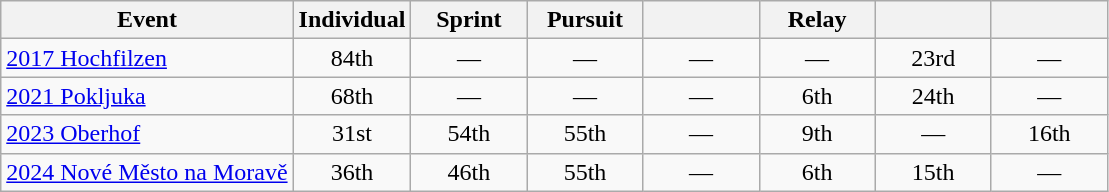<table class="wikitable" style="text-align: center;">
<tr ">
<th>Event</th>
<th style="width:70px;">Individual</th>
<th style="width:70px;">Sprint</th>
<th style="width:70px;">Pursuit</th>
<th style="width:70px;"></th>
<th style="width:70px;">Relay</th>
<th style="width:70px;"></th>
<th style="width:70px;"></th>
</tr>
<tr>
<td align=left> <a href='#'>2017 Hochfilzen</a></td>
<td>84th</td>
<td>—</td>
<td>—</td>
<td>—</td>
<td>—</td>
<td>23rd</td>
<td>—</td>
</tr>
<tr>
<td align=left> <a href='#'>2021 Pokljuka</a></td>
<td>68th</td>
<td>—</td>
<td>—</td>
<td>—</td>
<td>6th</td>
<td>24th</td>
<td>—</td>
</tr>
<tr>
<td align=left> <a href='#'>2023 Oberhof</a></td>
<td>31st</td>
<td>54th</td>
<td>55th</td>
<td>—</td>
<td>9th</td>
<td>—</td>
<td>16th</td>
</tr>
<tr>
<td align="left"> <a href='#'>2024 Nové Město na Moravě</a></td>
<td>36th</td>
<td>46th</td>
<td>55th</td>
<td>—</td>
<td>6th</td>
<td>15th</td>
<td>—</td>
</tr>
</table>
